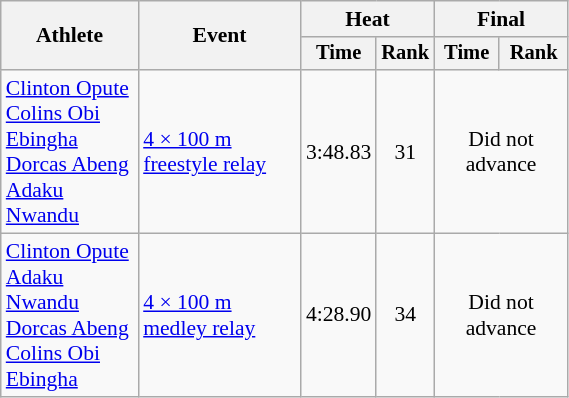<table class="wikitable" style="text-align:center; font-size:90%; width:30%;">
<tr>
<th rowspan="2">Athlete</th>
<th rowspan="2">Event</th>
<th colspan="2">Heat</th>
<th colspan="2">Final</th>
</tr>
<tr style="font-size:95%">
<th>Time</th>
<th>Rank</th>
<th>Time</th>
<th>Rank</th>
</tr>
<tr>
<td align=left><a href='#'>Clinton Opute</a> <br><a href='#'>Colins Obi Ebingha</a>  <br><a href='#'>Dorcas Abeng</a>  <br><a href='#'>Adaku Nwandu</a></td>
<td align=left><a href='#'>4 × 100 m freestyle relay</a></td>
<td>3:48.83</td>
<td>31</td>
<td colspan=2>Did not advance</td>
</tr>
<tr>
<td align=left><a href='#'>Clinton Opute</a>  <br><a href='#'>Adaku Nwandu</a>  <br><a href='#'>Dorcas Abeng</a>  <br><a href='#'>Colins Obi Ebingha</a></td>
<td align=left><a href='#'>4 × 100 m medley relay</a></td>
<td>4:28.90</td>
<td>34</td>
<td colspan="2">Did not advance</td>
</tr>
</table>
